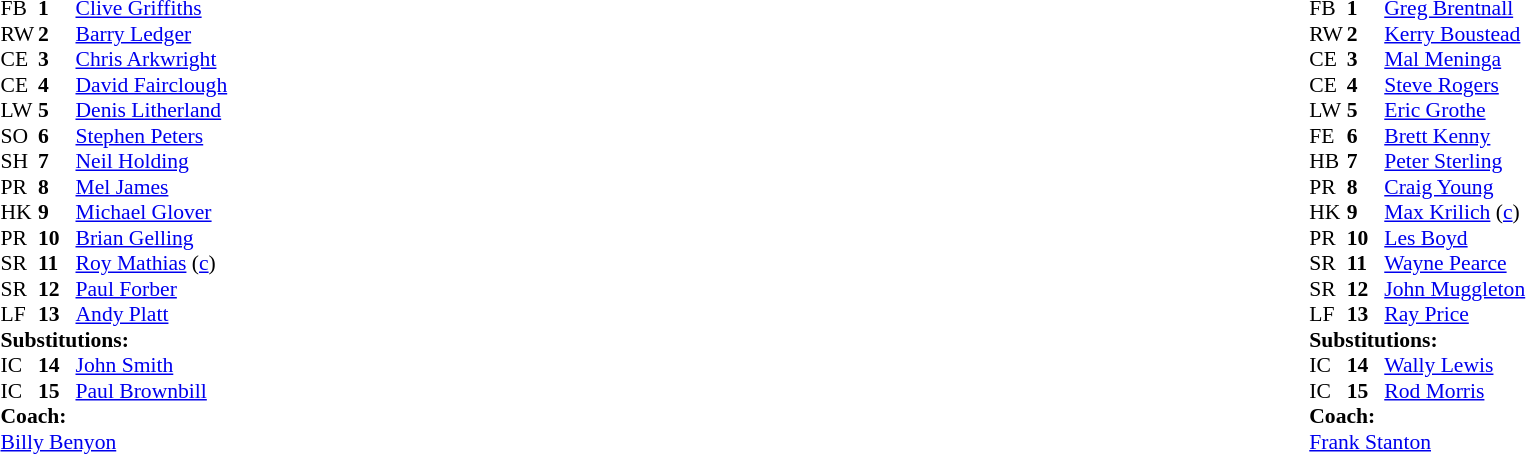<table width="100%">
<tr>
<td valign="top" width="50%"><br><table style="font-size: 90%" cellspacing="0" cellpadding="0">
<tr>
<th width="25"></th>
<th width="25"></th>
</tr>
<tr>
<td>FB</td>
<td><strong>1</strong></td>
<td><a href='#'>Clive Griffiths</a></td>
</tr>
<tr>
<td>RW</td>
<td><strong>2</strong></td>
<td><a href='#'>Barry Ledger</a></td>
</tr>
<tr>
<td>CE</td>
<td><strong>3</strong></td>
<td><a href='#'>Chris Arkwright</a></td>
</tr>
<tr>
<td>CE</td>
<td><strong>4</strong></td>
<td><a href='#'>David Fairclough</a></td>
</tr>
<tr>
<td>LW</td>
<td><strong>5</strong></td>
<td><a href='#'>Denis Litherland</a></td>
</tr>
<tr>
<td>SO</td>
<td><strong>6</strong></td>
<td><a href='#'>Stephen Peters</a></td>
</tr>
<tr>
<td>SH</td>
<td><strong>7</strong></td>
<td><a href='#'>Neil Holding</a></td>
</tr>
<tr>
<td>PR</td>
<td><strong>8</strong></td>
<td><a href='#'>Mel James</a></td>
</tr>
<tr>
<td>HK</td>
<td><strong>9</strong></td>
<td><a href='#'>Michael Glover</a></td>
</tr>
<tr>
<td>PR</td>
<td><strong>10</strong></td>
<td><a href='#'>Brian Gelling</a></td>
</tr>
<tr>
<td>SR</td>
<td><strong>11</strong></td>
<td><a href='#'>Roy Mathias</a> (<a href='#'>c</a>)</td>
</tr>
<tr>
<td>SR</td>
<td><strong>12</strong></td>
<td><a href='#'>Paul Forber</a></td>
</tr>
<tr>
<td>LF</td>
<td><strong>13</strong></td>
<td><a href='#'>Andy Platt</a></td>
</tr>
<tr>
<td colspan=3><strong>Substitutions:</strong></td>
</tr>
<tr>
<td>IC</td>
<td><strong>14</strong></td>
<td><a href='#'>John Smith</a></td>
</tr>
<tr>
<td>IC</td>
<td><strong>15</strong></td>
<td><a href='#'>Paul Brownbill</a></td>
</tr>
<tr>
<td colspan=3><strong>Coach:</strong></td>
</tr>
<tr>
<td colspan="4"> <a href='#'>Billy Benyon</a></td>
</tr>
</table>
</td>
<td valign="top" width="50%"><br><table style="font-size: 90%" cellspacing="0" cellpadding="0" align="center">
<tr>
<th width="25"></th>
<th width="25"></th>
</tr>
<tr>
<td>FB</td>
<td><strong>1</strong></td>
<td><a href='#'>Greg Brentnall</a></td>
</tr>
<tr>
<td>RW</td>
<td><strong>2</strong></td>
<td><a href='#'>Kerry Boustead</a></td>
</tr>
<tr>
<td>CE</td>
<td><strong>3</strong></td>
<td><a href='#'>Mal Meninga</a></td>
</tr>
<tr>
<td>CE</td>
<td><strong>4</strong></td>
<td><a href='#'>Steve Rogers</a></td>
</tr>
<tr>
<td>LW</td>
<td><strong>5</strong></td>
<td><a href='#'>Eric Grothe</a></td>
</tr>
<tr>
<td>FE</td>
<td><strong>6</strong></td>
<td><a href='#'>Brett Kenny</a></td>
</tr>
<tr>
<td>HB</td>
<td><strong>7</strong></td>
<td><a href='#'>Peter Sterling</a></td>
</tr>
<tr>
<td>PR</td>
<td><strong>8</strong></td>
<td><a href='#'>Craig Young</a></td>
</tr>
<tr>
<td>HK</td>
<td><strong>9</strong></td>
<td><a href='#'>Max Krilich</a> (<a href='#'>c</a>)</td>
</tr>
<tr>
<td>PR</td>
<td><strong>10</strong></td>
<td><a href='#'>Les Boyd</a></td>
</tr>
<tr>
<td>SR</td>
<td><strong>11</strong></td>
<td><a href='#'>Wayne Pearce</a></td>
</tr>
<tr>
<td>SR</td>
<td><strong>12</strong></td>
<td><a href='#'>John Muggleton</a></td>
</tr>
<tr>
<td>LF</td>
<td><strong>13</strong></td>
<td><a href='#'>Ray Price</a></td>
</tr>
<tr>
<td colspan=3><strong>Substitutions:</strong></td>
</tr>
<tr>
<td>IC</td>
<td><strong>14</strong></td>
<td><a href='#'>Wally Lewis</a></td>
</tr>
<tr>
<td>IC</td>
<td><strong>15</strong></td>
<td><a href='#'>Rod Morris</a></td>
</tr>
<tr>
<td colspan=3><strong>Coach:</strong></td>
</tr>
<tr>
<td colspan="4"> <a href='#'>Frank Stanton</a></td>
</tr>
</table>
</td>
</tr>
</table>
